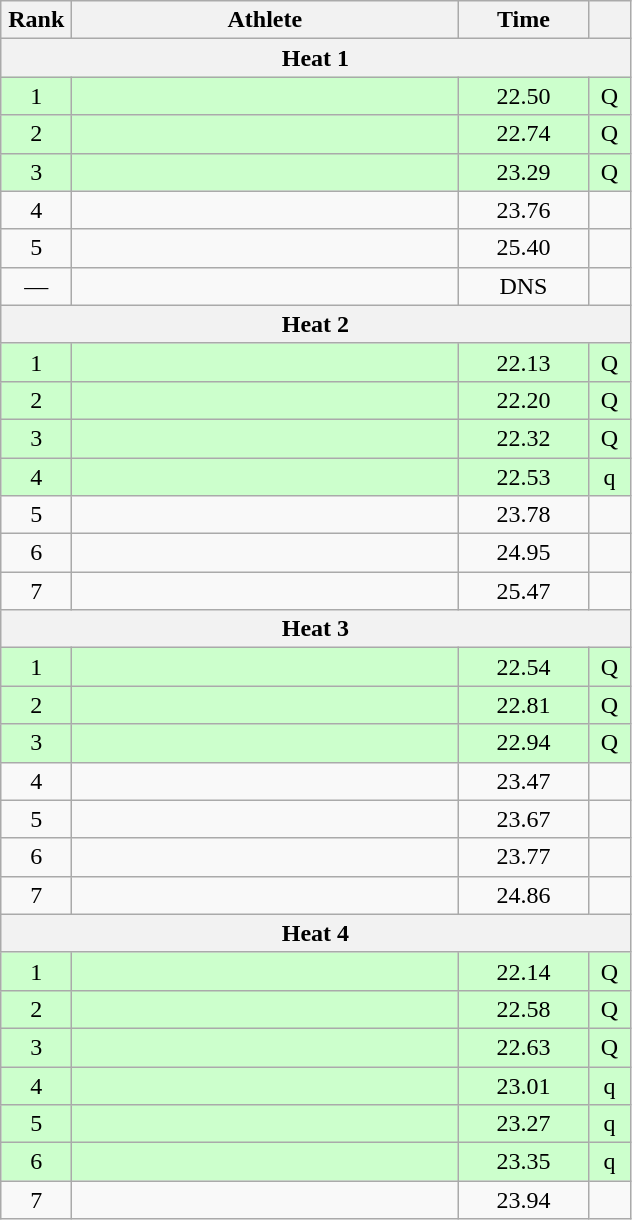<table class=wikitable style="text-align:center">
<tr>
<th width=40>Rank</th>
<th width=250>Athlete</th>
<th width=80>Time</th>
<th width=20></th>
</tr>
<tr>
<th colspan=4>Heat 1</th>
</tr>
<tr bgcolor="ccffcc">
<td>1</td>
<td align=left></td>
<td>22.50</td>
<td>Q</td>
</tr>
<tr bgcolor="ccffcc">
<td>2</td>
<td align=left></td>
<td>22.74</td>
<td>Q</td>
</tr>
<tr bgcolor="ccffcc">
<td>3</td>
<td align=left></td>
<td>23.29</td>
<td>Q</td>
</tr>
<tr>
<td>4</td>
<td align=left></td>
<td>23.76</td>
<td></td>
</tr>
<tr>
<td>5</td>
<td align=left></td>
<td>25.40</td>
<td></td>
</tr>
<tr>
<td>—</td>
<td align=left></td>
<td>DNS</td>
<td></td>
</tr>
<tr>
<th colspan=4>Heat 2</th>
</tr>
<tr bgcolor="ccffcc">
<td>1</td>
<td align=left></td>
<td>22.13</td>
<td>Q</td>
</tr>
<tr bgcolor="ccffcc">
<td>2</td>
<td align=left></td>
<td>22.20</td>
<td>Q</td>
</tr>
<tr bgcolor="ccffcc">
<td>3</td>
<td align=left></td>
<td>22.32</td>
<td>Q</td>
</tr>
<tr bgcolor="ccffcc">
<td>4</td>
<td align=left></td>
<td>22.53</td>
<td>q</td>
</tr>
<tr>
<td>5</td>
<td align=left></td>
<td>23.78</td>
<td></td>
</tr>
<tr>
<td>6</td>
<td align=left></td>
<td>24.95</td>
<td></td>
</tr>
<tr>
<td>7</td>
<td align=left></td>
<td>25.47</td>
<td></td>
</tr>
<tr>
<th colspan=4>Heat 3</th>
</tr>
<tr bgcolor="ccffcc">
<td>1</td>
<td align=left></td>
<td>22.54</td>
<td>Q</td>
</tr>
<tr bgcolor="ccffcc">
<td>2</td>
<td align=left></td>
<td>22.81</td>
<td>Q</td>
</tr>
<tr bgcolor="ccffcc">
<td>3</td>
<td align=left></td>
<td>22.94</td>
<td>Q</td>
</tr>
<tr>
<td>4</td>
<td align=left></td>
<td>23.47</td>
<td></td>
</tr>
<tr>
<td>5</td>
<td align=left></td>
<td>23.67</td>
<td></td>
</tr>
<tr>
<td>6</td>
<td align=left></td>
<td>23.77</td>
<td></td>
</tr>
<tr>
<td>7</td>
<td align=left></td>
<td>24.86</td>
<td></td>
</tr>
<tr>
<th colspan=4>Heat 4</th>
</tr>
<tr bgcolor="ccffcc">
<td>1</td>
<td align=left></td>
<td>22.14</td>
<td>Q</td>
</tr>
<tr bgcolor="ccffcc">
<td>2</td>
<td align=left></td>
<td>22.58</td>
<td>Q</td>
</tr>
<tr bgcolor="ccffcc">
<td>3</td>
<td align=left></td>
<td>22.63</td>
<td>Q</td>
</tr>
<tr bgcolor="ccffcc">
<td>4</td>
<td align=left></td>
<td>23.01</td>
<td>q</td>
</tr>
<tr bgcolor="ccffcc">
<td>5</td>
<td align=left></td>
<td>23.27</td>
<td>q</td>
</tr>
<tr bgcolor="ccffcc">
<td>6</td>
<td align=left></td>
<td>23.35</td>
<td>q</td>
</tr>
<tr>
<td>7</td>
<td align=left></td>
<td>23.94</td>
<td></td>
</tr>
</table>
